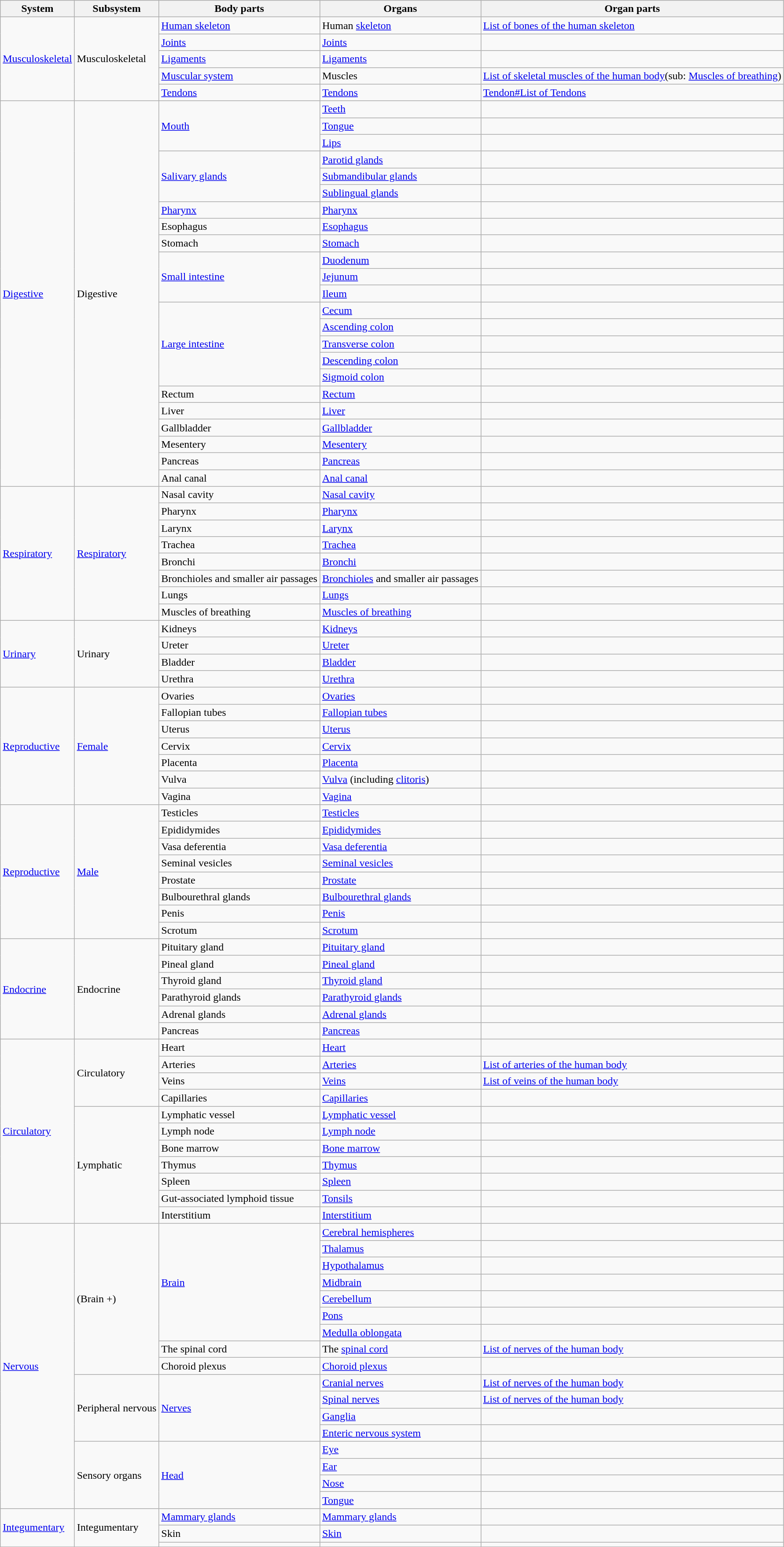<table class="wikitable sortable static-row-numbers sticky-header">
<tr>
<th>System</th>
<th>Subsystem</th>
<th>Body parts</th>
<th>Organs</th>
<th>Organ parts</th>
</tr>
<tr>
<td rowspan="5"><a href='#'>Musculoskeletal</a></td>
<td rowspan="5">Musculoskeletal</td>
<td><a href='#'>Human skeleton</a></td>
<td>Human <a href='#'>skeleton</a></td>
<td><a href='#'>List of bones of the human skeleton</a></td>
</tr>
<tr>
<td><a href='#'>Joints</a></td>
<td><a href='#'>Joints</a></td>
<td></td>
</tr>
<tr>
<td><a href='#'>Ligaments</a></td>
<td><a href='#'>Ligaments</a></td>
<td></td>
</tr>
<tr>
<td><a href='#'>Muscular system</a></td>
<td>Muscles</td>
<td><a href='#'>List of skeletal muscles of the human body</a>(sub: <a href='#'>Muscles of breathing</a>)</td>
</tr>
<tr>
<td><a href='#'>Tendons</a></td>
<td><a href='#'>Tendons</a></td>
<td><a href='#'>Tendon#List of Tendons</a></td>
</tr>
<tr>
<td rowspan="23"><a href='#'>Digestive</a></td>
<td rowspan="23">Digestive</td>
<td rowspan="3"><a href='#'>Mouth</a></td>
<td><a href='#'>Teeth</a></td>
<td></td>
</tr>
<tr>
<td><a href='#'>Tongue</a></td>
<td></td>
</tr>
<tr>
<td><a href='#'>Lips</a></td>
<td></td>
</tr>
<tr>
<td rowspan="3"><a href='#'>Salivary glands</a></td>
<td><a href='#'>Parotid glands</a></td>
<td></td>
</tr>
<tr>
<td><a href='#'>Submandibular glands</a></td>
<td></td>
</tr>
<tr>
<td><a href='#'>Sublingual glands</a></td>
<td></td>
</tr>
<tr>
<td><a href='#'>Pharynx</a></td>
<td><a href='#'>Pharynx</a></td>
<td></td>
</tr>
<tr>
<td>Esophagus</td>
<td><a href='#'>Esophagus</a></td>
<td></td>
</tr>
<tr>
<td>Stomach</td>
<td><a href='#'>Stomach</a></td>
<td></td>
</tr>
<tr>
<td rowspan="3"><a href='#'>Small intestine</a></td>
<td><a href='#'>Duodenum</a></td>
<td></td>
</tr>
<tr>
<td><a href='#'>Jejunum</a></td>
<td></td>
</tr>
<tr>
<td><a href='#'>Ileum</a></td>
<td></td>
</tr>
<tr>
<td rowspan="5"><a href='#'>Large intestine</a></td>
<td><a href='#'>Cecum</a></td>
<td></td>
</tr>
<tr>
<td><a href='#'>Ascending colon</a></td>
<td></td>
</tr>
<tr>
<td><a href='#'>Transverse colon</a></td>
<td></td>
</tr>
<tr>
<td><a href='#'>Descending colon</a></td>
<td></td>
</tr>
<tr>
<td><a href='#'>Sigmoid colon</a></td>
<td></td>
</tr>
<tr>
<td>Rectum</td>
<td><a href='#'>Rectum</a></td>
<td></td>
</tr>
<tr>
<td>Liver</td>
<td><a href='#'>Liver</a></td>
<td></td>
</tr>
<tr>
<td>Gallbladder</td>
<td><a href='#'>Gallbladder</a></td>
<td></td>
</tr>
<tr>
<td>Mesentery</td>
<td><a href='#'>Mesentery</a></td>
<td></td>
</tr>
<tr>
<td>Pancreas</td>
<td><a href='#'>Pancreas</a></td>
<td></td>
</tr>
<tr>
<td>Anal canal</td>
<td><a href='#'>Anal canal</a></td>
<td></td>
</tr>
<tr>
<td rowspan="8"><a href='#'>Respiratory</a></td>
<td rowspan="8"><a href='#'>Respiratory</a></td>
<td>Nasal cavity</td>
<td><a href='#'>Nasal cavity</a></td>
<td></td>
</tr>
<tr>
<td>Pharynx</td>
<td><a href='#'>Pharynx</a></td>
<td></td>
</tr>
<tr>
<td>Larynx</td>
<td><a href='#'>Larynx</a></td>
<td></td>
</tr>
<tr>
<td>Trachea</td>
<td><a href='#'>Trachea</a></td>
<td></td>
</tr>
<tr>
<td>Bronchi</td>
<td><a href='#'>Bronchi</a></td>
<td></td>
</tr>
<tr>
<td>Bronchioles and smaller air passages</td>
<td><a href='#'>Bronchioles</a> and smaller air passages</td>
<td></td>
</tr>
<tr>
<td>Lungs</td>
<td><a href='#'>Lungs</a></td>
<td></td>
</tr>
<tr>
<td>Muscles of breathing</td>
<td><a href='#'>Muscles of breathing</a></td>
<td></td>
</tr>
<tr>
<td rowspan="4"><a href='#'>Urinary</a></td>
<td rowspan="4">Urinary</td>
<td>Kidneys</td>
<td><a href='#'>Kidneys</a></td>
<td></td>
</tr>
<tr>
<td>Ureter</td>
<td><a href='#'>Ureter</a></td>
<td></td>
</tr>
<tr>
<td>Bladder</td>
<td><a href='#'>Bladder</a></td>
<td></td>
</tr>
<tr>
<td>Urethra</td>
<td><a href='#'>Urethra</a></td>
<td></td>
</tr>
<tr>
<td rowspan="7"><a href='#'>Reproductive</a></td>
<td rowspan="7"><a href='#'>Female</a></td>
<td>Ovaries</td>
<td><a href='#'>Ovaries</a></td>
<td></td>
</tr>
<tr>
<td>Fallopian tubes</td>
<td><a href='#'>Fallopian tubes</a></td>
<td></td>
</tr>
<tr>
<td>Uterus</td>
<td><a href='#'>Uterus</a></td>
<td></td>
</tr>
<tr>
<td>Cervix</td>
<td><a href='#'>Cervix</a></td>
<td></td>
</tr>
<tr>
<td>Placenta</td>
<td><a href='#'>Placenta</a></td>
<td></td>
</tr>
<tr>
<td>Vulva</td>
<td><a href='#'>Vulva</a> (including <a href='#'>clitoris</a>)</td>
<td></td>
</tr>
<tr>
<td>Vagina</td>
<td><a href='#'>Vagina</a></td>
<td></td>
</tr>
<tr>
<td rowspan="8"><a href='#'>Reproductive</a></td>
<td rowspan="8"><a href='#'>Male</a></td>
<td>Testicles</td>
<td><a href='#'>Testicles</a></td>
<td></td>
</tr>
<tr>
<td>Epididymides</td>
<td><a href='#'>Epididymides</a></td>
<td></td>
</tr>
<tr>
<td>Vasa deferentia</td>
<td><a href='#'>Vasa deferentia</a></td>
<td></td>
</tr>
<tr>
<td>Seminal vesicles</td>
<td><a href='#'>Seminal vesicles</a></td>
<td></td>
</tr>
<tr>
<td>Prostate</td>
<td><a href='#'>Prostate</a></td>
<td></td>
</tr>
<tr>
<td>Bulbourethral glands</td>
<td><a href='#'>Bulbourethral glands</a></td>
<td></td>
</tr>
<tr>
<td>Penis</td>
<td><a href='#'>Penis</a></td>
<td></td>
</tr>
<tr>
<td>Scrotum</td>
<td><a href='#'>Scrotum</a></td>
<td></td>
</tr>
<tr>
<td rowspan="6"><a href='#'>Endocrine</a></td>
<td rowspan="6">Endocrine</td>
<td>Pituitary gland</td>
<td><a href='#'>Pituitary gland</a></td>
<td></td>
</tr>
<tr>
<td>Pineal gland</td>
<td><a href='#'>Pineal gland</a></td>
<td></td>
</tr>
<tr>
<td>Thyroid gland</td>
<td><a href='#'>Thyroid gland</a></td>
<td></td>
</tr>
<tr>
<td>Parathyroid glands</td>
<td><a href='#'>Parathyroid glands</a></td>
<td></td>
</tr>
<tr>
<td>Adrenal glands</td>
<td><a href='#'>Adrenal glands</a></td>
<td></td>
</tr>
<tr>
<td>Pancreas</td>
<td><a href='#'>Pancreas</a></td>
<td></td>
</tr>
<tr>
<td rowspan="11"><a href='#'>Circulatory</a></td>
<td rowspan="4">Circulatory</td>
<td>Heart</td>
<td><a href='#'>Heart</a></td>
<td></td>
</tr>
<tr>
<td>Arteries</td>
<td><a href='#'>Arteries</a></td>
<td><a href='#'>List of arteries of the human body</a></td>
</tr>
<tr>
<td>Veins</td>
<td><a href='#'>Veins</a></td>
<td><a href='#'>List of veins of the human body</a></td>
</tr>
<tr>
<td>Capillaries</td>
<td><a href='#'>Capillaries</a></td>
<td></td>
</tr>
<tr>
<td rowspan="7">Lymphatic</td>
<td>Lymphatic vessel</td>
<td><a href='#'>Lymphatic vessel</a></td>
<td></td>
</tr>
<tr>
<td>Lymph node</td>
<td><a href='#'>Lymph node</a></td>
<td></td>
</tr>
<tr>
<td>Bone marrow</td>
<td><a href='#'>Bone marrow</a></td>
<td></td>
</tr>
<tr>
<td>Thymus</td>
<td><a href='#'>Thymus</a></td>
<td></td>
</tr>
<tr>
<td>Spleen</td>
<td><a href='#'>Spleen</a></td>
<td></td>
</tr>
<tr>
<td>Gut-associated lymphoid tissue</td>
<td><a href='#'>Tonsils</a></td>
<td></td>
</tr>
<tr>
<td>Interstitium</td>
<td><a href='#'>Interstitium</a></td>
<td></td>
</tr>
<tr>
<td rowspan="17"><a href='#'>Nervous</a></td>
<td rowspan="9">(Brain +)</td>
<td rowspan="7"><a href='#'>Brain</a></td>
<td><a href='#'>Cerebral hemispheres</a></td>
<td></td>
</tr>
<tr>
<td><a href='#'>Thalamus</a></td>
<td></td>
</tr>
<tr>
<td><a href='#'>Hypothalamus</a></td>
<td></td>
</tr>
<tr>
<td><a href='#'>Midbrain</a></td>
<td></td>
</tr>
<tr>
<td><a href='#'>Cerebellum</a></td>
<td></td>
</tr>
<tr>
<td><a href='#'>Pons</a></td>
<td></td>
</tr>
<tr>
<td><a href='#'>Medulla oblongata</a></td>
<td></td>
</tr>
<tr>
<td>The spinal cord</td>
<td>The <a href='#'>spinal cord</a></td>
<td><a href='#'>List of nerves of the human body</a></td>
</tr>
<tr>
<td>Choroid plexus</td>
<td><a href='#'>Choroid plexus</a></td>
<td></td>
</tr>
<tr>
<td rowspan="4">Peripheral nervous</td>
<td rowspan="4"><a href='#'>Nerves</a></td>
<td><a href='#'>Cranial nerves</a></td>
<td><a href='#'>List of nerves of the human body</a></td>
</tr>
<tr>
<td><a href='#'>Spinal nerves</a></td>
<td><a href='#'>List of nerves of the human body</a></td>
</tr>
<tr>
<td><a href='#'>Ganglia</a></td>
<td></td>
</tr>
<tr>
<td><a href='#'>Enteric nervous system</a></td>
<td></td>
</tr>
<tr>
<td rowspan="4">Sensory organs</td>
<td rowspan="4"><a href='#'>Head</a></td>
<td><a href='#'>Eye</a></td>
<td></td>
</tr>
<tr>
<td><a href='#'>Ear</a></td>
<td></td>
</tr>
<tr>
<td><a href='#'>Nose</a></td>
<td></td>
</tr>
<tr>
<td><a href='#'>Tongue</a></td>
<td></td>
</tr>
<tr>
<td rowspan="3"><a href='#'>Integumentary</a></td>
<td rowspan="3">Integumentary</td>
<td><a href='#'>Mammary glands</a></td>
<td><a href='#'>Mammary glands</a></td>
<td></td>
</tr>
<tr>
<td>Skin</td>
<td><a href='#'>Skin</a></td>
<td></td>
</tr>
<tr>
<td></td>
<td></td>
</tr>
</table>
